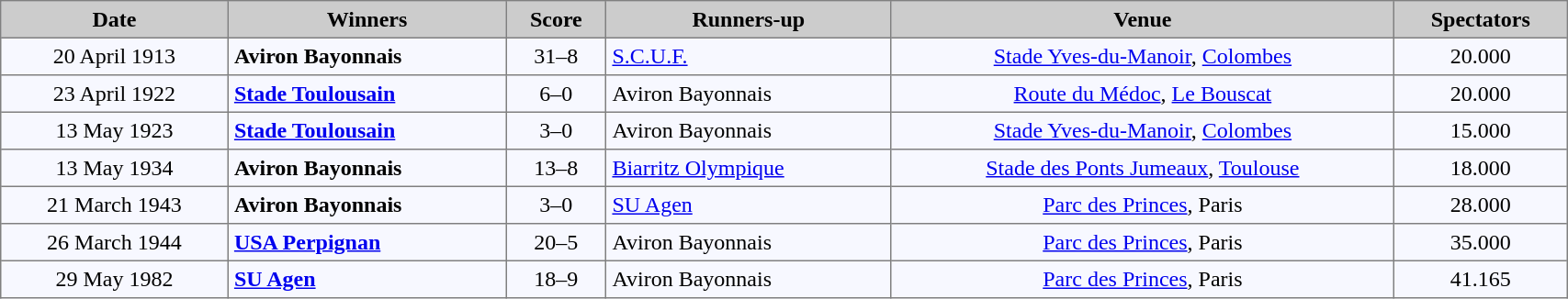<table bgcolor="#f7f8ff" cellpadding="4" width="90%" cellspacing="0" border="1" style="font-size: 100%; border: grey solid 1px; border-collapse: collapse;">
<tr bgcolor="#CCCCCC">
<td align=center><strong>Date</strong></td>
<td align=center><strong>Winners</strong></td>
<td align=center><strong>Score</strong></td>
<td align=center><strong>Runners-up</strong></td>
<td align=center><strong>Venue</strong></td>
<td align=center><strong>Spectators</strong></td>
</tr>
<tr>
<td align=center>20 April 1913</td>
<td><strong>Aviron Bayonnais</strong></td>
<td align=center>31–8</td>
<td><a href='#'>S.C.U.F.</a></td>
<td align=center><a href='#'>Stade Yves-du-Manoir</a>, <a href='#'>Colombes</a></td>
<td align=center>20.000</td>
</tr>
<tr>
<td align=center>23 April 1922</td>
<td><strong><a href='#'>Stade Toulousain</a></strong></td>
<td align=center>6–0</td>
<td>Aviron Bayonnais</td>
<td align=center><a href='#'>Route du Médoc</a>, <a href='#'>Le Bouscat</a></td>
<td align=center>20.000</td>
</tr>
<tr>
<td align=center>13 May 1923</td>
<td><strong><a href='#'>Stade Toulousain</a></strong></td>
<td align=center>3–0</td>
<td>Aviron Bayonnais</td>
<td align=center><a href='#'>Stade Yves-du-Manoir</a>, <a href='#'>Colombes</a></td>
<td align=center>15.000</td>
</tr>
<tr>
<td align=center>13 May 1934</td>
<td><strong>Aviron Bayonnais</strong></td>
<td align=center>13–8</td>
<td><a href='#'>Biarritz Olympique</a></td>
<td align=center><a href='#'>Stade des Ponts Jumeaux</a>, <a href='#'>Toulouse</a></td>
<td align=center>18.000</td>
</tr>
<tr>
<td align=center>21 March 1943</td>
<td><strong>Aviron Bayonnais</strong></td>
<td align=center>3–0</td>
<td><a href='#'>SU Agen</a></td>
<td align=center><a href='#'>Parc des Princes</a>, Paris</td>
<td align=center>28.000</td>
</tr>
<tr>
<td align=center>26 March 1944</td>
<td><strong><a href='#'>USA Perpignan</a></strong></td>
<td align=center>20–5</td>
<td>Aviron Bayonnais</td>
<td align=center><a href='#'>Parc des Princes</a>, Paris</td>
<td align=center>35.000</td>
</tr>
<tr>
<td align=center>29 May 1982</td>
<td><strong><a href='#'>SU Agen</a></strong></td>
<td align=center>18–9</td>
<td>Aviron Bayonnais</td>
<td align=center><a href='#'>Parc des Princes</a>, Paris</td>
<td align=center>41.165</td>
</tr>
</table>
